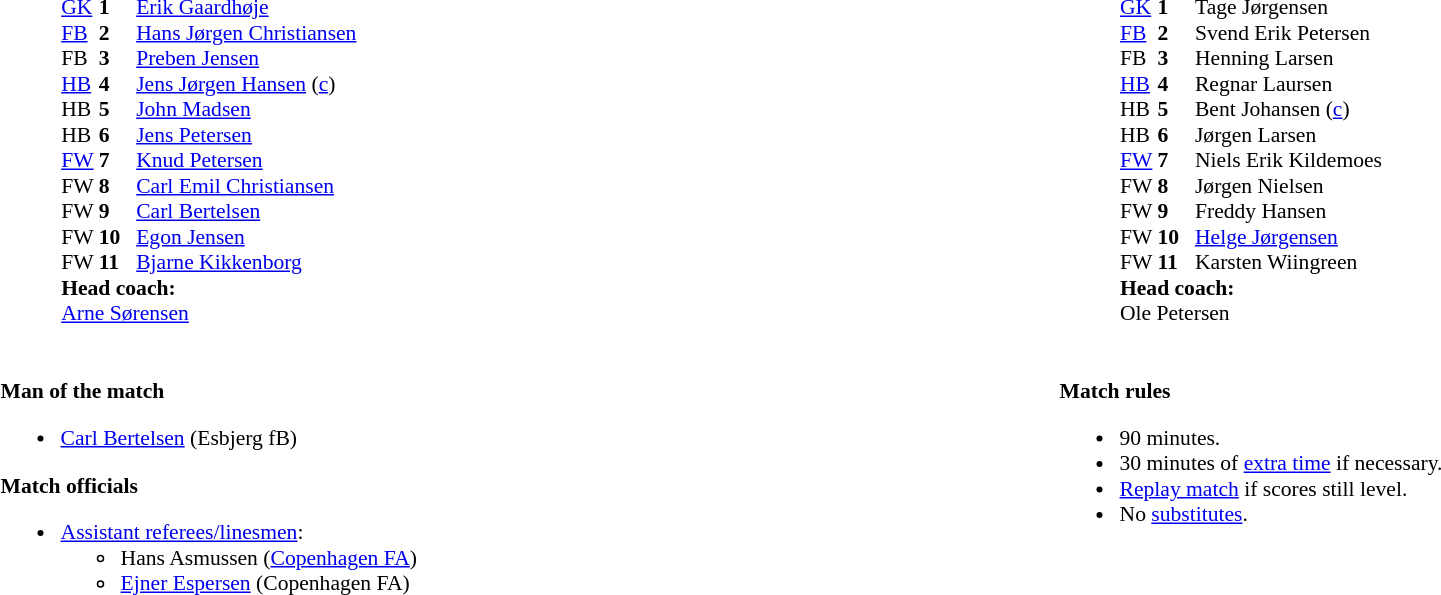<table style="width:100%">
<tr>
<td valign="top" align="center" width="40%"><br><table style="font-size:90%" cellspacing="0" cellpadding="0">
<tr>
<th width="25"></th>
<th width="25"></th>
</tr>
<tr>
<td><a href='#'>GK</a></td>
<td><strong>1</strong></td>
<td> <a href='#'>Erik Gaardhøje</a></td>
</tr>
<tr>
<td><a href='#'>FB</a></td>
<td><strong>2</strong></td>
<td> <a href='#'>Hans Jørgen Christiansen</a></td>
</tr>
<tr>
<td>FB</td>
<td><strong>3</strong></td>
<td> <a href='#'>Preben Jensen</a></td>
</tr>
<tr>
<td><a href='#'>HB</a></td>
<td><strong>4</strong></td>
<td> <a href='#'>Jens Jørgen Hansen</a> (<a href='#'>c</a>)</td>
</tr>
<tr>
<td>HB</td>
<td><strong>5</strong></td>
<td> <a href='#'>John Madsen</a></td>
</tr>
<tr>
<td>HB</td>
<td><strong>6</strong></td>
<td> <a href='#'>Jens Petersen</a></td>
</tr>
<tr>
<td><a href='#'>FW</a></td>
<td><strong>7</strong></td>
<td> <a href='#'>Knud Petersen</a></td>
</tr>
<tr>
<td>FW</td>
<td><strong>8</strong></td>
<td> <a href='#'>Carl Emil Christiansen</a></td>
</tr>
<tr>
<td>FW</td>
<td><strong>9</strong></td>
<td> <a href='#'>Carl Bertelsen</a></td>
</tr>
<tr>
<td>FW</td>
<td><strong>10</strong></td>
<td> <a href='#'>Egon Jensen</a></td>
</tr>
<tr>
<td>FW</td>
<td><strong>11</strong></td>
<td> <a href='#'>Bjarne Kikkenborg</a></td>
</tr>
<tr>
<td colspan="4"><strong>Head coach:</strong></td>
</tr>
<tr>
<td colspan="4"> <a href='#'>Arne Sørensen</a></td>
</tr>
</table>
<br><table style="font-size:90%; margin:auto" cellspacing="0" cellpadding="0">
<tr>
<td><br><strong>Man of the match</strong><ul><li><a href='#'>Carl Bertelsen</a> (Esbjerg fB)</li></ul><strong>Match officials</strong><ul><li><a href='#'>Assistant referees/linesmen</a>:<ul><li>Hans Asmussen (<a href='#'>Copenhagen FA</a>)</li><li><a href='#'>Ejner Espersen</a> (Copenhagen FA)</li></ul></li></ul></td>
</tr>
</table>
</td>
<td style="vertical-align:top"></td>
<td style="vertical-align:top;width:50%"><br><table cellspacing="0" cellpadding="0" style="font-size:90%;margin:auto">
<tr>
<th width="25"></th>
<th width="25"></th>
</tr>
<tr>
<td><a href='#'>GK</a></td>
<td><strong>1</strong></td>
<td> Tage Jørgensen</td>
</tr>
<tr>
<td><a href='#'>FB</a></td>
<td><strong>2</strong></td>
<td> Svend Erik Petersen</td>
</tr>
<tr>
<td>FB</td>
<td><strong>3</strong></td>
<td> Henning Larsen</td>
</tr>
<tr>
<td><a href='#'>HB</a></td>
<td><strong>4</strong></td>
<td> Regnar Laursen</td>
</tr>
<tr>
<td>HB</td>
<td><strong>5</strong></td>
<td> Bent Johansen (<a href='#'>c</a>)</td>
</tr>
<tr>
<td>HB</td>
<td><strong>6</strong></td>
<td> Jørgen Larsen</td>
</tr>
<tr>
<td><a href='#'>FW</a></td>
<td><strong>7</strong></td>
<td> Niels Erik Kildemoes</td>
</tr>
<tr>
<td>FW</td>
<td><strong>8</strong></td>
<td> Jørgen Nielsen</td>
</tr>
<tr>
<td>FW</td>
<td><strong>9</strong></td>
<td> Freddy Hansen</td>
</tr>
<tr>
<td>FW</td>
<td><strong>10</strong></td>
<td> <a href='#'>Helge Jørgensen</a></td>
</tr>
<tr>
<td>FW</td>
<td><strong>11</strong></td>
<td> Karsten Wiingreen</td>
</tr>
<tr>
<td colspan="4"><strong>Head coach:</strong></td>
</tr>
<tr>
<td colspan="4"> Ole Petersen</td>
</tr>
</table>
<br><table style="font-size:90%; margin:auto" cellspacing="0" cellpadding="0">
<tr>
<td><br><strong>Match rules</strong><ul><li>90 minutes.</li><li>30 minutes of <a href='#'>extra time</a> if necessary.</li><li><a href='#'>Replay match</a> if scores still level.</li><li>No <a href='#'>substitutes</a>.</li></ul></td>
</tr>
</table>
</td>
</tr>
</table>
